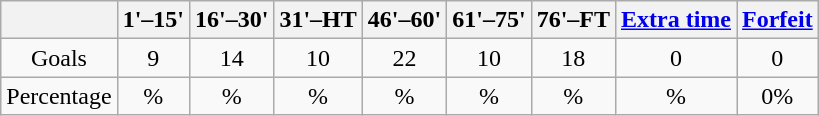<table class="wikitable" style="text-align:center">
<tr>
<th></th>
<th>1'–15'</th>
<th>16'–30'</th>
<th>31'–HT</th>
<th>46'–60'</th>
<th>61'–75'</th>
<th>76'–FT</th>
<th><a href='#'>Extra time</a></th>
<th><a href='#'>Forfeit</a></th>
</tr>
<tr>
<td>Goals</td>
<td>9</td>
<td>14</td>
<td>10</td>
<td>22</td>
<td>10</td>
<td>18</td>
<td>0</td>
<td>0</td>
</tr>
<tr>
<td>Percentage</td>
<td>%</td>
<td>%</td>
<td>%</td>
<td>%</td>
<td>%</td>
<td>%</td>
<td>%</td>
<td>0%</td>
</tr>
</table>
